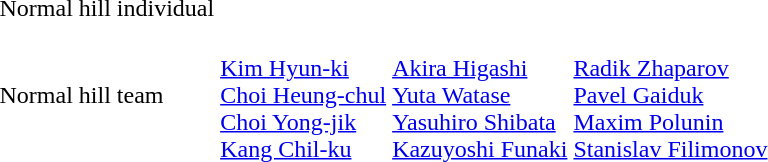<table>
<tr>
<td>Normal hill individual<br></td>
<td></td>
<td></td>
<td></td>
</tr>
<tr>
<td>Normal hill team<br></td>
<td><br><a href='#'>Kim Hyun-ki</a><br><a href='#'>Choi Heung-chul</a><br><a href='#'>Choi Yong-jik</a><br><a href='#'>Kang Chil-ku</a></td>
<td><br><a href='#'>Akira Higashi</a><br><a href='#'>Yuta Watase</a><br><a href='#'>Yasuhiro Shibata</a><br><a href='#'>Kazuyoshi Funaki</a></td>
<td><br><a href='#'>Radik Zhaparov</a><br><a href='#'>Pavel Gaiduk</a><br><a href='#'>Maxim Polunin</a><br><a href='#'>Stanislav Filimonov</a></td>
</tr>
</table>
